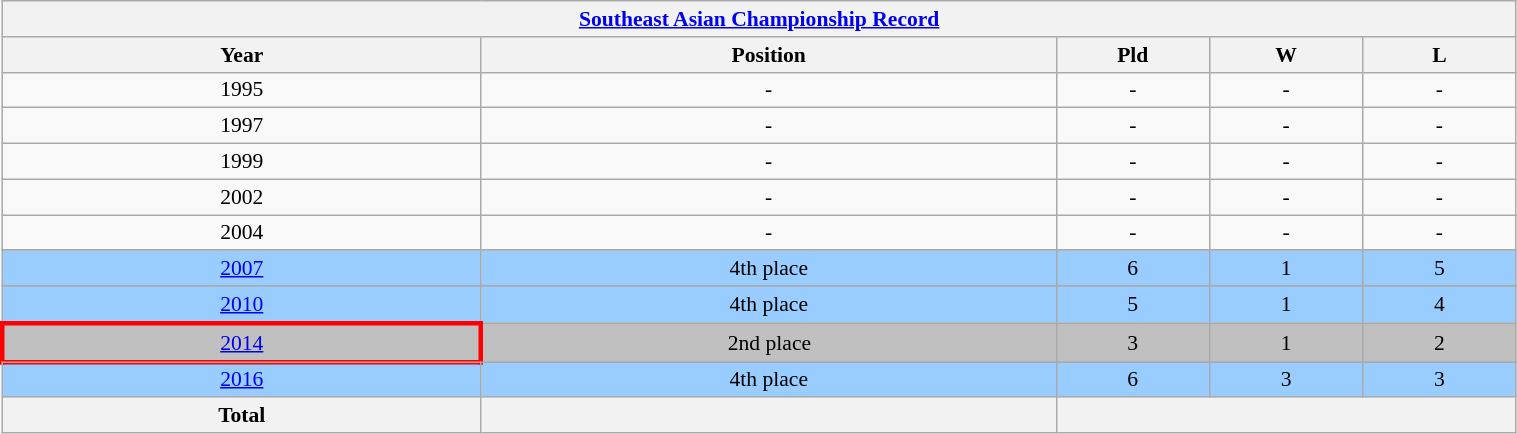<table class="wikitable collapsible autocollapse" width=80% style="text-align: center;font-size:90%;">
<tr>
<th colspan=9><a href='#'>Southeast Asian Championship Record</a></th>
</tr>
<tr>
<th width=25%>Year</th>
<th width=30%>Position</th>
<th width=8%>Pld</th>
<th width=8%>W</th>
<th width=8%>L</th>
</tr>
<tr>
<td> 1995</td>
<td>-</td>
<td>-</td>
<td>-</td>
<td>-</td>
</tr>
<tr>
<td> 1997</td>
<td>-</td>
<td>-</td>
<td>-</td>
<td>-</td>
</tr>
<tr>
<td> 1999</td>
<td>-</td>
<td>-</td>
<td>-</td>
<td>-</td>
</tr>
<tr>
<td> 2002</td>
<td>-</td>
<td>-</td>
<td>-</td>
<td>-</td>
</tr>
<tr>
<td> 2004</td>
<td>-</td>
<td>-</td>
<td>-</td>
<td>-</td>
</tr>
<tr>
</tr>
<tr bgcolor=#9acdff>
<td> <a href='#'>2007</a></td>
<td>4th place</td>
<td>6</td>
<td>1</td>
<td>5</td>
</tr>
<tr>
</tr>
<tr bgcolor=#9acdff>
<td> <a href='#'>2010</a></td>
<td>4th place</td>
<td>5</td>
<td>1</td>
<td>4</td>
</tr>
<tr bgcolor=silver>
<td style="border: 3px solid red"> <a href='#'>2014</a></td>
<td>2nd place</td>
<td>3</td>
<td>1</td>
<td>2</td>
</tr>
<tr>
</tr>
<tr bgcolor=#9acdff>
<td> <a href='#'>2016</a></td>
<td>4th place</td>
<td>6</td>
<td>3</td>
<td>3</td>
</tr>
<tr>
<th><strong>Total</strong></th>
<th></th>
<th colspan=3></th>
</tr>
</table>
